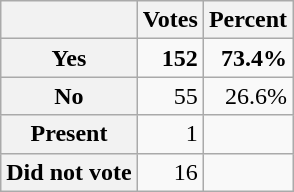<table class="wikitable plainrowheaders" style="text-align: right;">
<tr>
<th scope="col"></th>
<th scope="col">Votes</th>
<th scope="col">Percent</th>
</tr>
<tr>
<th scope="row"><strong>Yes</strong> </th>
<td><strong>152</strong></td>
<td><strong>73.4%</strong></td>
</tr>
<tr>
<th scope="row">No</th>
<td>55</td>
<td>26.6%</td>
</tr>
<tr>
<th scope="row">Present</th>
<td>1</td>
<td></td>
</tr>
<tr>
<th scope="row">Did not vote</th>
<td>16</td>
<td></td>
</tr>
</table>
